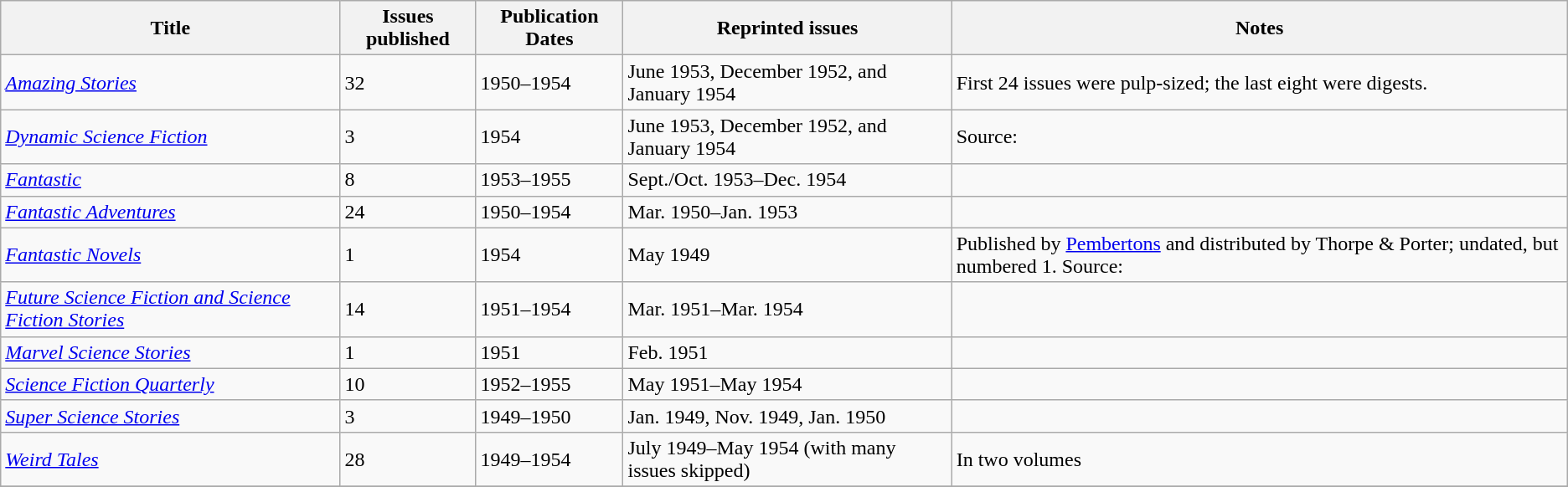<table class="wikitable sortable">
<tr>
<th>Title</th>
<th>Issues published</th>
<th>Publication Dates</th>
<th>Reprinted issues</th>
<th>Notes</th>
</tr>
<tr>
<td><em><a href='#'>Amazing Stories</a></em></td>
<td>32</td>
<td>1950–1954</td>
<td>June 1953, December 1952, and January 1954</td>
<td>First 24 issues were pulp-sized; the last eight were digests.</td>
</tr>
<tr>
<td><em><a href='#'>Dynamic Science Fiction</a></em></td>
<td>3</td>
<td>1954</td>
<td>June 1953, December 1952, and January 1954</td>
<td>Source:</td>
</tr>
<tr>
<td><em><a href='#'>Fantastic</a></em></td>
<td>8</td>
<td>1953–1955</td>
<td>Sept./Oct. 1953–Dec. 1954</td>
<td></td>
</tr>
<tr>
<td><em><a href='#'>Fantastic Adventures</a></em></td>
<td>24</td>
<td>1950–1954</td>
<td>Mar. 1950–Jan. 1953</td>
<td></td>
</tr>
<tr>
<td><em><a href='#'>Fantastic Novels</a></em></td>
<td>1</td>
<td>1954</td>
<td>May 1949</td>
<td>Published by <a href='#'>Pembertons</a> and distributed by Thorpe & Porter; undated, but numbered 1. Source:</td>
</tr>
<tr>
<td><em><a href='#'>Future Science Fiction and Science Fiction Stories</a></em></td>
<td>14</td>
<td>1951–1954</td>
<td>Mar. 1951–Mar. 1954</td>
<td></td>
</tr>
<tr>
<td><em><a href='#'>Marvel Science Stories</a></em></td>
<td>1</td>
<td>1951</td>
<td>Feb. 1951</td>
<td></td>
</tr>
<tr>
<td><em><a href='#'>Science Fiction Quarterly</a></em></td>
<td>10</td>
<td>1952–1955</td>
<td>May 1951–May 1954</td>
<td></td>
</tr>
<tr>
<td><em><a href='#'>Super Science Stories</a></em></td>
<td>3</td>
<td>1949–1950</td>
<td>Jan. 1949, Nov. 1949, Jan. 1950</td>
<td></td>
</tr>
<tr>
<td><em><a href='#'>Weird Tales</a></em></td>
<td>28</td>
<td>1949–1954</td>
<td>July 1949–May 1954 (with many issues skipped)</td>
<td>In two volumes</td>
</tr>
<tr>
</tr>
</table>
